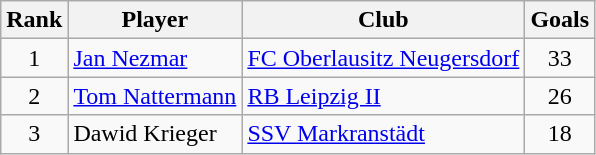<table class="wikitable" style="text-align:center">
<tr>
<th>Rank</th>
<th>Player</th>
<th>Club</th>
<th>Goals</th>
</tr>
<tr>
<td>1</td>
<td align="left"> <a href='#'>Jan Nezmar</a></td>
<td align="left"><a href='#'>FC Oberlausitz Neugersdorf</a></td>
<td>33</td>
</tr>
<tr>
<td>2</td>
<td align="left"> <a href='#'>Tom Nattermann</a></td>
<td align="left"><a href='#'>RB Leipzig II</a></td>
<td>26</td>
</tr>
<tr>
<td>3</td>
<td align="left"> Dawid Krieger</td>
<td align="left"><a href='#'>SSV Markranstädt</a></td>
<td>18</td>
</tr>
</table>
